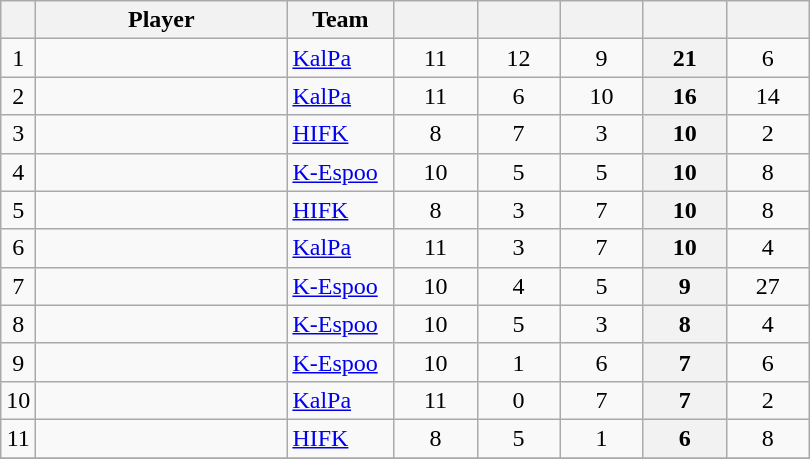<table class="wikitable sortable" style="text-align: center">
<tr>
<th></th>
<th style="width: 10em;">Player</th>
<th style="width: 4em;">Team</th>
<th style="width: 3em;"></th>
<th style="width: 3em;"></th>
<th style="width: 3em;"></th>
<th style="width: 3em;"></th>
<th style="width: 3em;"></th>
</tr>
<tr>
<td>1</td>
<td style="text-align:left;"></td>
<td style="text-align:left;"><a href='#'>KalPa</a></td>
<td>11</td>
<td>12</td>
<td>9</td>
<th>21</th>
<td>6</td>
</tr>
<tr>
<td>2</td>
<td style="text-align:left;"></td>
<td style="text-align:left;"><a href='#'>KalPa</a></td>
<td>11</td>
<td>6</td>
<td>10</td>
<th>16</th>
<td>14</td>
</tr>
<tr>
<td>3</td>
<td style="text-align:left;"></td>
<td style="text-align:left;"><a href='#'>HIFK</a></td>
<td>8</td>
<td>7</td>
<td>3</td>
<th>10</th>
<td>2</td>
</tr>
<tr>
<td>4</td>
<td style="text-align:left;"></td>
<td style="text-align:left;"><a href='#'>K-Espoo</a></td>
<td>10</td>
<td>5</td>
<td>5</td>
<th>10</th>
<td>8</td>
</tr>
<tr>
<td>5</td>
<td style="text-align:left;"></td>
<td style="text-align:left;"><a href='#'>HIFK</a></td>
<td>8</td>
<td>3</td>
<td>7</td>
<th>10</th>
<td>8</td>
</tr>
<tr>
<td>6</td>
<td style="text-align:left;"></td>
<td style="text-align:left;"><a href='#'>KalPa</a></td>
<td>11</td>
<td>3</td>
<td>7</td>
<th>10</th>
<td>4</td>
</tr>
<tr>
<td>7</td>
<td style="text-align:left;"></td>
<td style="text-align:left;"><a href='#'>K-Espoo</a></td>
<td>10</td>
<td>4</td>
<td>5</td>
<th>9</th>
<td>27</td>
</tr>
<tr>
<td>8</td>
<td style="text-align:left;"></td>
<td style="text-align:left;"><a href='#'>K-Espoo</a></td>
<td>10</td>
<td>5</td>
<td>3</td>
<th>8</th>
<td>4</td>
</tr>
<tr>
<td>9</td>
<td style="text-align:left;"></td>
<td style="text-align:left;"><a href='#'>K-Espoo</a></td>
<td>10</td>
<td>1</td>
<td>6</td>
<th>7</th>
<td>6</td>
</tr>
<tr>
<td>10</td>
<td style="text-align:left;"></td>
<td style="text-align:left;"><a href='#'>KalPa</a></td>
<td>11</td>
<td>0</td>
<td>7</td>
<th>7</th>
<td>2</td>
</tr>
<tr>
<td>11</td>
<td style="text-align:left;"></td>
<td style="text-align:left;"><a href='#'>HIFK</a></td>
<td>8</td>
<td>5</td>
<td>1</td>
<th>6</th>
<td>8</td>
</tr>
<tr>
</tr>
</table>
